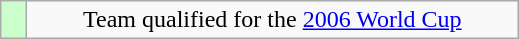<table class="wikitable" style="text-align: center;">
<tr>
<td width=10px bgcolor=#ccffcc></td>
<td width=320px>Team qualified for the <a href='#'>2006 World Cup</a></td>
</tr>
</table>
